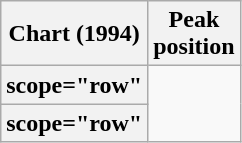<table class="wikitable plainrowheaders sortable">
<tr>
<th scope="col">Chart (1994)</th>
<th scope="col">Peak<br>position</th>
</tr>
<tr>
<th>scope="row" </th>
</tr>
<tr>
<th>scope="row" </th>
</tr>
</table>
